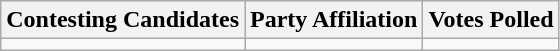<table class="wikitable sortable">
<tr>
<th>Contesting Candidates</th>
<th>Party Affiliation</th>
<th>Votes Polled</th>
</tr>
<tr>
<td></td>
<td></td>
<td></td>
</tr>
</table>
